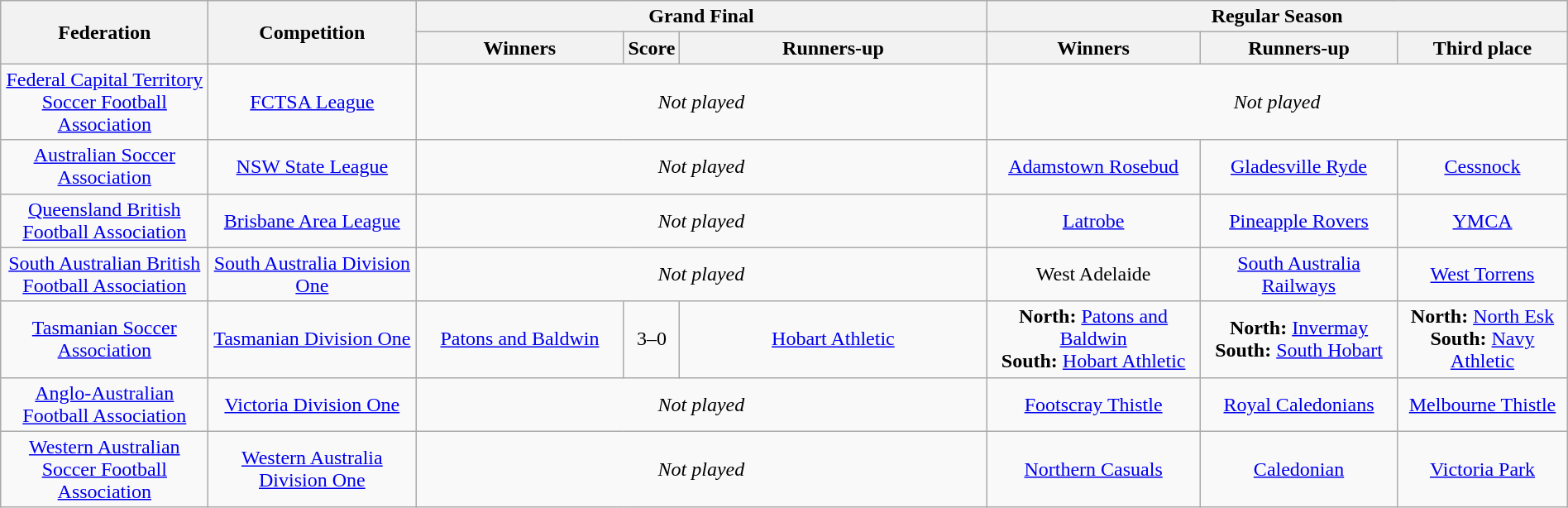<table class="wikitable" width="100%">
<tr>
<th rowspan="2" style="width:10em">Federation</th>
<th rowspan="2" style="width:10em">Competition</th>
<th colspan="3" scope="col">Grand Final</th>
<th colspan="3">Regular Season</th>
</tr>
<tr>
<th style="width:10em">Winners</th>
<th>Score</th>
<th style="width:15em">Runners-up</th>
<th>Winners</th>
<th>Runners-up</th>
<th>Third place</th>
</tr>
<tr>
<td align="center"><a href='#'>Federal Capital Territory Soccer Football Association</a></td>
<td align="center"><a href='#'>FCTSA League</a></td>
<td colspan="3" align="center"><em>Not played</em></td>
<td colspan="3" align="center"><em>Not played</em></td>
</tr>
<tr>
<td align="center"><a href='#'>Australian Soccer Association</a></td>
<td align="center"><a href='#'>NSW State League</a></td>
<td colspan="3" align="center"><em>Not played</em></td>
<td align="center"><a href='#'>Adamstown Rosebud</a></td>
<td align="center"><a href='#'>Gladesville Ryde</a></td>
<td align="center"><a href='#'>Cessnock</a></td>
</tr>
<tr>
<td align="center"><a href='#'>Queensland British Football Association</a></td>
<td align="center"><a href='#'>Brisbane Area League</a></td>
<td colspan="3" align="center"><em>Not played</em></td>
<td align="center"><a href='#'>Latrobe</a></td>
<td align="center"><a href='#'>Pineapple Rovers</a></td>
<td align="center"><a href='#'>YMCA</a></td>
</tr>
<tr>
<td align="center"><a href='#'>South Australian British Football Association</a></td>
<td align="center"><a href='#'>South Australia Division One</a></td>
<td colspan="3" align="center"><em>Not played</em></td>
<td align="center">West Adelaide</td>
<td align="center"><a href='#'>South Australia Railways</a></td>
<td align="center"><a href='#'>West Torrens</a></td>
</tr>
<tr>
<td align="center"><a href='#'>Tasmanian Soccer Association</a></td>
<td align="center"><a href='#'>Tasmanian Division One</a></td>
<td align="center"><a href='#'>Patons and Baldwin</a></td>
<td align="center">3–0</td>
<td align="center"><a href='#'>Hobart Athletic</a></td>
<td align="center"><strong>North:</strong> <a href='#'>Patons and Baldwin</a><br><strong>South:</strong> <a href='#'>Hobart Athletic</a></td>
<td align="center"><strong>North:</strong> <a href='#'>Invermay</a><br><strong>South:</strong> <a href='#'>South Hobart</a></td>
<td align="center"><strong>North:</strong> <a href='#'>North Esk</a><br><strong>South:</strong> <a href='#'>Navy Athletic</a></td>
</tr>
<tr>
<td align="center"><a href='#'>Anglo-Australian Football Association</a></td>
<td align="center"><a href='#'>Victoria Division One</a></td>
<td colspan="3" align="center"><em>Not played</em></td>
<td align="center"><a href='#'>Footscray Thistle</a></td>
<td align="center"><a href='#'>Royal Caledonians</a></td>
<td align="center"><a href='#'>Melbourne Thistle</a></td>
</tr>
<tr>
<td align="center"><a href='#'>Western Australian Soccer Football Association</a></td>
<td align="center"><a href='#'>Western Australia Division One</a></td>
<td colspan="3" align="center"><em>Not played</em></td>
<td align="center"><a href='#'>Northern Casuals</a></td>
<td align="center"><a href='#'>Caledonian</a></td>
<td align="center"><a href='#'>Victoria Park</a></td>
</tr>
</table>
